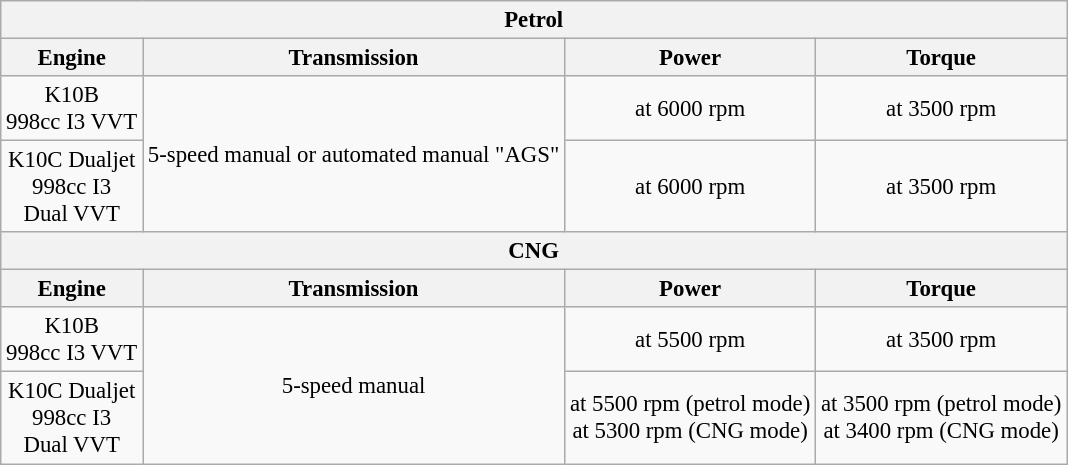<table class="wikitable" style="text-align:center; font-size:95%;">
<tr>
<th colspan=4>Petrol</th>
</tr>
<tr>
<th>Engine</th>
<th>Transmission</th>
<th>Power</th>
<th>Torque</th>
</tr>
<tr>
<td>K10B<br>998cc I3 VVT</td>
<td rowspan=2>5-speed manual or automated manual "AGS"</td>
<td> at 6000 rpm</td>
<td> at 3500 rpm</td>
</tr>
<tr>
<td>K10C Dualjet<br>998cc I3<br>Dual VVT</td>
<td> at 6000 rpm</td>
<td> at 3500 rpm</td>
</tr>
<tr>
<th colspan=4>CNG</th>
</tr>
<tr>
<th>Engine</th>
<th>Transmission</th>
<th>Power</th>
<th>Torque</th>
</tr>
<tr>
<td>K10B<br>998cc I3 VVT</td>
<td rowspan=2>5-speed manual</td>
<td> at 5500 rpm</td>
<td> at 3500 rpm</td>
</tr>
<tr>
<td>K10C Dualjet<br>998cc I3<br>Dual VVT</td>
<td> at 5500 rpm (petrol mode)<br> at 5300 rpm (CNG mode)<br></td>
<td> at 3500 rpm (petrol mode)<br> at 3400 rpm (CNG mode)</td>
</tr>
</table>
